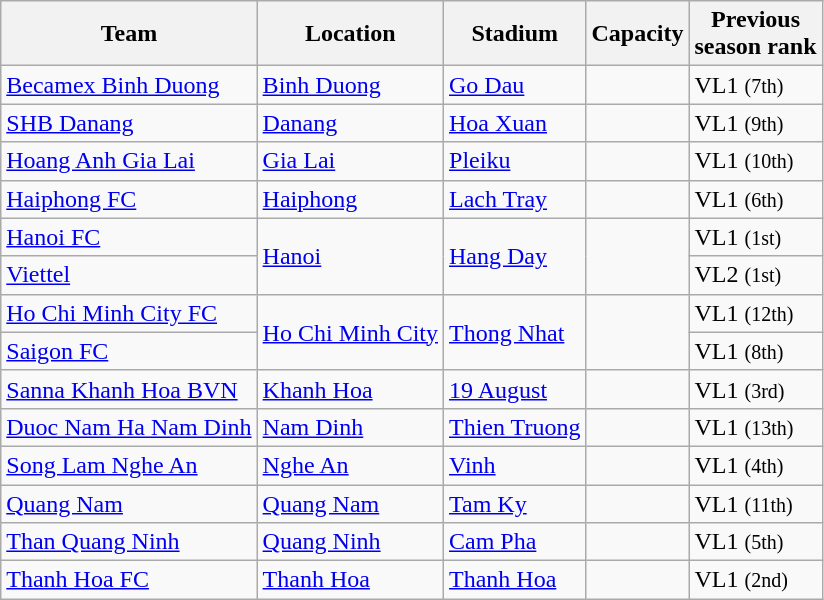<table class="wikitable sortable">
<tr>
<th>Team</th>
<th>Location</th>
<th>Stadium</th>
<th>Capacity</th>
<th>Previous<br>season rank</th>
</tr>
<tr>
<td><a href='#'>Becamex Binh Duong</a></td>
<td><a href='#'>Binh Duong</a></td>
<td><a href='#'>Go Dau</a></td>
<td></td>
<td>VL1 <small>(7th)</small></td>
</tr>
<tr>
<td><a href='#'>SHB Danang</a></td>
<td><a href='#'>Danang</a></td>
<td><a href='#'>Hoa Xuan</a></td>
<td></td>
<td>VL1 <small>(9th)</small></td>
</tr>
<tr>
<td><a href='#'>Hoang Anh Gia Lai</a></td>
<td><a href='#'>Gia Lai</a></td>
<td><a href='#'>Pleiku</a></td>
<td></td>
<td>VL1 <small>(10th)</small></td>
</tr>
<tr>
<td><a href='#'>Haiphong FC</a></td>
<td><a href='#'>Haiphong</a></td>
<td><a href='#'>Lach Tray</a></td>
<td></td>
<td>VL1 <small>(6th)</small></td>
</tr>
<tr>
<td><a href='#'>Hanoi FC</a></td>
<td rowspan=2><a href='#'>Hanoi</a></td>
<td rowspan=2><a href='#'>Hang Day</a></td>
<td rowspan=2></td>
<td>VL1 <small>(1st)</small></td>
</tr>
<tr>
<td><a href='#'>Viettel</a></td>
<td> VL2 <small>(1st)</small></td>
</tr>
<tr>
<td><a href='#'>Ho Chi Minh City FC</a></td>
<td rowspan=2><a href='#'>Ho Chi Minh City</a></td>
<td rowspan=2><a href='#'>Thong Nhat</a></td>
<td rowspan=2></td>
<td>VL1 <small>(12th)</small></td>
</tr>
<tr>
<td><a href='#'>Saigon FC</a></td>
<td>VL1 <small>(8th)</small></td>
</tr>
<tr>
<td><a href='#'>Sanna Khanh Hoa BVN</a></td>
<td><a href='#'>Khanh Hoa</a></td>
<td><a href='#'>19 August</a></td>
<td></td>
<td>VL1 <small>(3rd)</small></td>
</tr>
<tr>
<td><a href='#'>Duoc Nam Ha Nam Dinh</a></td>
<td><a href='#'>Nam Dinh</a></td>
<td><a href='#'>Thien Truong</a></td>
<td></td>
<td>VL1 <small>(13th)</small></td>
</tr>
<tr>
<td><a href='#'>Song Lam Nghe An</a></td>
<td><a href='#'>Nghe An</a></td>
<td><a href='#'>Vinh</a></td>
<td></td>
<td>VL1 <small>(4th)</small></td>
</tr>
<tr>
<td><a href='#'>Quang Nam</a></td>
<td><a href='#'>Quang Nam</a></td>
<td><a href='#'>Tam Ky</a></td>
<td></td>
<td>VL1 <small>(11th)</small></td>
</tr>
<tr>
<td><a href='#'>Than Quang Ninh</a></td>
<td><a href='#'>Quang Ninh</a></td>
<td><a href='#'>Cam Pha</a></td>
<td></td>
<td>VL1 <small>(5th)</small></td>
</tr>
<tr>
<td><a href='#'>Thanh Hoa FC</a></td>
<td><a href='#'>Thanh Hoa</a></td>
<td><a href='#'>Thanh Hoa</a></td>
<td></td>
<td>VL1 <small>(2nd)</small></td>
</tr>
</table>
